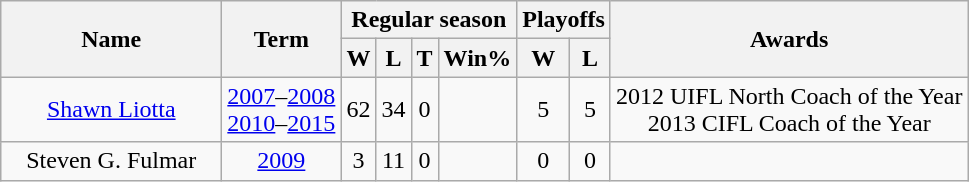<table class="wikitable">
<tr>
<th rowspan="2" style="width:140px;">Name</th>
<th rowspan="2">Term</th>
<th colspan="4">Regular season</th>
<th colspan="2">Playoffs</th>
<th rowspan="2">Awards</th>
</tr>
<tr>
<th>W</th>
<th>L</th>
<th>T</th>
<th>Win%</th>
<th>W</th>
<th>L</th>
</tr>
<tr>
<td style="text-align:center;"><a href='#'>Shawn Liotta</a></td>
<td style="text-align:center;"><a href='#'>2007</a>–<a href='#'>2008</a><br><a href='#'>2010</a>–<a href='#'>2015</a></td>
<td style="text-align:center;">62</td>
<td style="text-align:center;">34</td>
<td style="text-align:center;">0</td>
<td style="text-align:center;"></td>
<td style="text-align:center;">5</td>
<td style="text-align:center;">5</td>
<td style="text-align:center;">2012 UIFL North Coach of the Year<br>2013 CIFL Coach of the Year</td>
</tr>
<tr>
<td style="text-align:center;">Steven G. Fulmar</td>
<td style="text-align:center;"><a href='#'>2009</a></td>
<td style="text-align:center;">3</td>
<td style="text-align:center;">11</td>
<td style="text-align:center;">0</td>
<td style="text-align:center;"></td>
<td style="text-align:center;">0</td>
<td style="text-align:center;">0</td>
<td style="text-align:center;"></td>
</tr>
</table>
